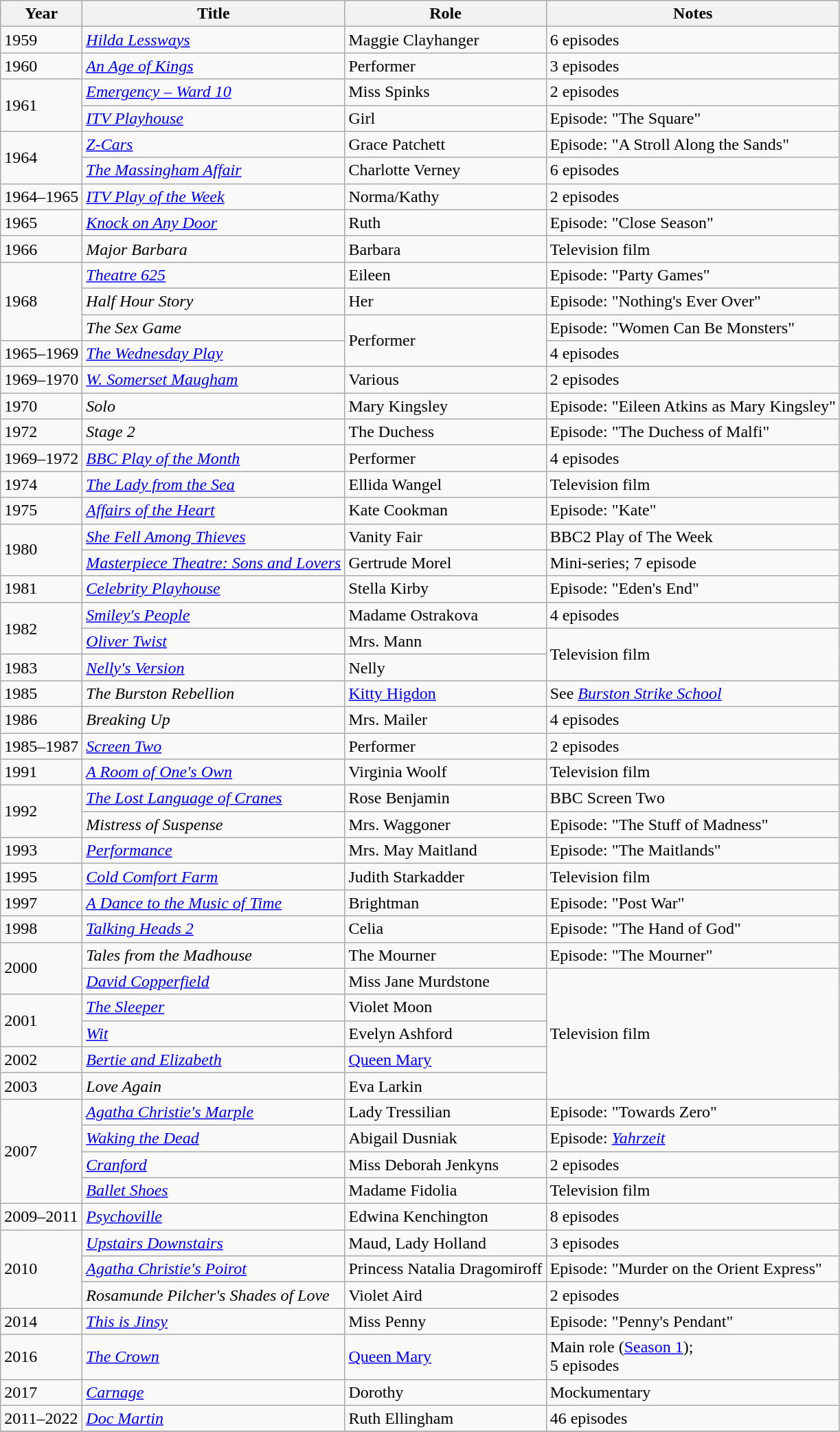<table class="wikitable sortable">
<tr>
<th>Year</th>
<th>Title</th>
<th>Role</th>
<th>Notes</th>
</tr>
<tr>
<td>1959</td>
<td><em><a href='#'>Hilda Lessways</a></em></td>
<td>Maggie Clayhanger</td>
<td>6 episodes</td>
</tr>
<tr>
<td>1960</td>
<td><em><a href='#'>An Age of Kings</a></em></td>
<td>Performer</td>
<td>3 episodes</td>
</tr>
<tr>
<td rowspan=2>1961</td>
<td><em><a href='#'>Emergency – Ward 10</a></em></td>
<td>Miss Spinks</td>
<td>2 episodes</td>
</tr>
<tr>
<td><em><a href='#'>ITV Playhouse</a></em></td>
<td>Girl</td>
<td>Episode: "The Square"</td>
</tr>
<tr>
<td rowspan=2>1964</td>
<td><em><a href='#'>Z-Cars</a></em></td>
<td>Grace Patchett</td>
<td>Episode: "A Stroll Along the Sands"</td>
</tr>
<tr>
<td><em><a href='#'>The Massingham Affair</a></em></td>
<td>Charlotte Verney</td>
<td>6 episodes</td>
</tr>
<tr>
<td>1964–1965</td>
<td><em><a href='#'>ITV Play of the Week</a></em></td>
<td>Norma/Kathy</td>
<td>2 episodes</td>
</tr>
<tr>
<td>1965</td>
<td><em><a href='#'>Knock on Any Door</a></em></td>
<td>Ruth</td>
<td>Episode: "Close Season"</td>
</tr>
<tr>
<td>1966</td>
<td><em>Major Barbara</em></td>
<td>Barbara</td>
<td>Television film</td>
</tr>
<tr>
<td rowspan=3>1968</td>
<td><em><a href='#'>Theatre 625</a></em></td>
<td>Eileen</td>
<td>Episode: "Party Games"</td>
</tr>
<tr>
<td><em>Half Hour Story</em></td>
<td>Her</td>
<td>Episode: "Nothing's Ever Over"</td>
</tr>
<tr>
<td><em>The Sex Game</em></td>
<td rowspan=2>Performer</td>
<td>Episode: "Women Can Be Monsters"</td>
</tr>
<tr>
<td>1965–1969</td>
<td><em><a href='#'>The Wednesday Play</a></em></td>
<td>4 episodes</td>
</tr>
<tr>
<td>1969–1970</td>
<td><em><a href='#'>W. Somerset Maugham</a></em></td>
<td>Various</td>
<td>2 episodes</td>
</tr>
<tr>
<td>1970</td>
<td><em>Solo</em></td>
<td>Mary Kingsley</td>
<td>Episode: "Eileen Atkins as Mary Kingsley"</td>
</tr>
<tr>
<td>1972</td>
<td><em>Stage 2</em></td>
<td>The Duchess</td>
<td>Episode: "The Duchess of Malfi"</td>
</tr>
<tr>
<td>1969–1972</td>
<td><em><a href='#'>BBC Play of the Month</a></em></td>
<td>Performer</td>
<td>4 episodes</td>
</tr>
<tr>
<td>1974</td>
<td><em><a href='#'>The Lady from the Sea</a></em></td>
<td>Ellida Wangel</td>
<td>Television film</td>
</tr>
<tr>
<td>1975</td>
<td><em><a href='#'>Affairs of the Heart</a></em></td>
<td>Kate Cookman</td>
<td>Episode: "Kate"</td>
</tr>
<tr>
<td rowspan=2>1980</td>
<td><em><a href='#'>She Fell Among Thieves</a></em></td>
<td>Vanity Fair</td>
<td>BBC2 Play of The Week</td>
</tr>
<tr>
<td><em><a href='#'>Masterpiece Theatre: Sons and Lovers</a></em></td>
<td>Gertrude Morel</td>
<td>Mini-series; 7 episode</td>
</tr>
<tr>
<td>1981</td>
<td><em><a href='#'>Celebrity Playhouse</a></em></td>
<td>Stella Kirby</td>
<td>Episode: "Eden's End"</td>
</tr>
<tr>
<td rowspan=2>1982</td>
<td><em><a href='#'>Smiley's People</a></em></td>
<td>Madame Ostrakova</td>
<td>4 episodes</td>
</tr>
<tr>
<td><em><a href='#'>Oliver Twist</a></em></td>
<td>Mrs. Mann</td>
<td rowspan=2>Television film</td>
</tr>
<tr>
<td>1983</td>
<td><em><a href='#'>Nelly's Version</a></em></td>
<td>Nelly</td>
</tr>
<tr>
<td>1985</td>
<td><em>The Burston Rebellion</em></td>
<td><a href='#'>Kitty Higdon</a></td>
<td>See <em><a href='#'>Burston Strike School</a></em></td>
</tr>
<tr>
<td>1986</td>
<td><em>Breaking Up</em></td>
<td>Mrs. Mailer</td>
<td>4 episodes</td>
</tr>
<tr>
<td>1985–1987</td>
<td><em><a href='#'>Screen Two</a></em></td>
<td>Performer</td>
<td>2 episodes</td>
</tr>
<tr>
<td>1991</td>
<td><em><a href='#'>A Room of One's Own</a></em></td>
<td>Virginia Woolf</td>
<td>Television film</td>
</tr>
<tr>
<td rowspan=2>1992</td>
<td><em><a href='#'>The Lost Language of Cranes</a></em></td>
<td>Rose Benjamin</td>
<td>BBC Screen Two</td>
</tr>
<tr>
<td><em>Mistress of Suspense</em></td>
<td>Mrs. Waggoner</td>
<td>Episode: "The Stuff of Madness"</td>
</tr>
<tr>
<td>1993</td>
<td><em><a href='#'>Performance</a></em></td>
<td>Mrs. May Maitland</td>
<td>Episode: "The Maitlands"</td>
</tr>
<tr>
<td>1995</td>
<td><em><a href='#'>Cold Comfort Farm</a></em></td>
<td>Judith Starkadder</td>
<td>Television film</td>
</tr>
<tr>
<td>1997</td>
<td><em><a href='#'>A Dance to the Music of Time</a></em></td>
<td>Brightman</td>
<td>Episode: "Post War"</td>
</tr>
<tr>
<td>1998</td>
<td><em><a href='#'>Talking Heads 2</a></em></td>
<td>Celia</td>
<td>Episode: "The Hand of God"</td>
</tr>
<tr>
<td rowspan=2>2000</td>
<td><em>Tales from the Madhouse</em></td>
<td>The Mourner</td>
<td>Episode: "The Mourner"</td>
</tr>
<tr>
<td><em><a href='#'>David Copperfield</a></em></td>
<td>Miss Jane Murdstone</td>
<td rowspan=5>Television film</td>
</tr>
<tr>
<td rowspan=2>2001</td>
<td><em><a href='#'>The Sleeper</a></em></td>
<td>Violet Moon</td>
</tr>
<tr>
<td><em><a href='#'>Wit</a></em></td>
<td>Evelyn Ashford</td>
</tr>
<tr>
<td>2002</td>
<td><em><a href='#'>Bertie and Elizabeth</a></em></td>
<td><a href='#'>Queen Mary</a></td>
</tr>
<tr>
<td>2003</td>
<td><em>Love Again</em></td>
<td>Eva Larkin</td>
</tr>
<tr>
<td rowspan=4>2007</td>
<td><em><a href='#'>Agatha Christie's Marple</a></em></td>
<td>Lady Tressilian</td>
<td>Episode: "Towards Zero"</td>
</tr>
<tr>
<td><em><a href='#'>Waking the Dead</a></em></td>
<td>Abigail Dusniak</td>
<td>Episode: <em><a href='#'>Yahrzeit</a></em></td>
</tr>
<tr>
<td><em><a href='#'>Cranford</a></em></td>
<td>Miss Deborah Jenkyns</td>
<td>2 episodes</td>
</tr>
<tr>
<td><em><a href='#'>Ballet Shoes</a></em></td>
<td>Madame Fidolia</td>
<td>Television film</td>
</tr>
<tr>
<td>2009–2011</td>
<td><em><a href='#'>Psychoville</a></em></td>
<td>Edwina Kenchington</td>
<td>8 episodes</td>
</tr>
<tr>
<td rowspan=3>2010</td>
<td><em><a href='#'>Upstairs Downstairs</a></em></td>
<td>Maud, Lady Holland</td>
<td>3 episodes</td>
</tr>
<tr>
<td><em><a href='#'>Agatha Christie's Poirot</a></em></td>
<td>Princess Natalia Dragomiroff</td>
<td>Episode: "Murder on the Orient Express"</td>
</tr>
<tr>
<td><em>Rosamunde Pilcher's Shades of Love</em></td>
<td>Violet Aird</td>
<td>2 episodes</td>
</tr>
<tr>
<td>2014</td>
<td><em><a href='#'>This is Jinsy</a></em></td>
<td>Miss Penny</td>
<td>Episode: "Penny's Pendant"</td>
</tr>
<tr>
<td>2016</td>
<td><em><a href='#'>The Crown</a></em></td>
<td><a href='#'>Queen Mary</a></td>
<td>Main role (<a href='#'>Season 1</a>);<br>5 episodes</td>
</tr>
<tr>
<td>2017</td>
<td><em><a href='#'>Carnage</a></em></td>
<td>Dorothy</td>
<td>Mockumentary</td>
</tr>
<tr>
<td>2011–2022</td>
<td><em><a href='#'>Doc Martin</a></em></td>
<td>Ruth Ellingham</td>
<td>46 episodes</td>
</tr>
<tr>
</tr>
</table>
